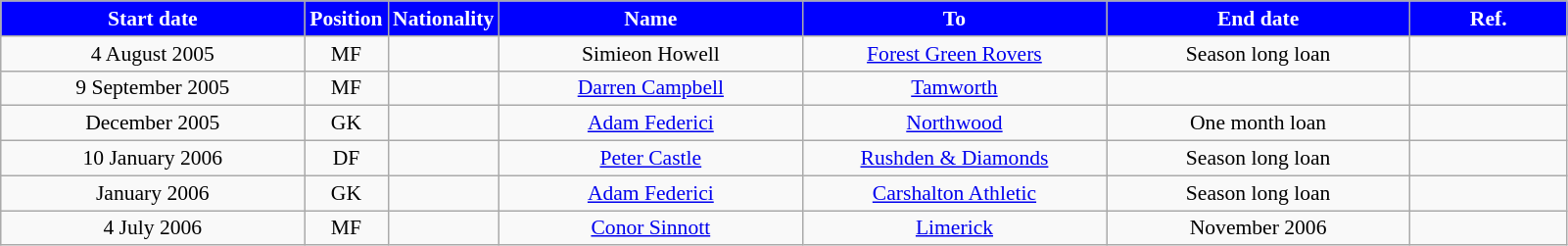<table class="wikitable"  style="text-align:center; font-size:90%; ">
<tr>
<th style="background:#00f; color:white; width:200px;">Start date</th>
<th style="background:#00f; color:white; width:50px;">Position</th>
<th style="background:#00f; color:white; width:50px;">Nationality</th>
<th style="background:#00f; color:white; width:200px;">Name</th>
<th style="background:#00f; color:white; width:200px;">To</th>
<th style="background:#00f; color:white; width:200px;">End date</th>
<th style="background:#00f; color:white; width:100px;">Ref.</th>
</tr>
<tr>
<td>4 August 2005</td>
<td>MF</td>
<td></td>
<td>Simieon Howell</td>
<td><a href='#'>Forest Green Rovers</a></td>
<td>Season long loan</td>
<td></td>
</tr>
<tr>
<td>9 September 2005</td>
<td>MF</td>
<td></td>
<td><a href='#'>Darren Campbell</a></td>
<td><a href='#'>Tamworth</a></td>
<td></td>
<td></td>
</tr>
<tr>
<td>December 2005</td>
<td>GK</td>
<td></td>
<td><a href='#'>Adam Federici</a></td>
<td><a href='#'>Northwood</a></td>
<td>One month loan</td>
<td></td>
</tr>
<tr>
<td>10 January 2006</td>
<td>DF</td>
<td></td>
<td><a href='#'>Peter Castle</a></td>
<td><a href='#'>Rushden & Diamonds</a></td>
<td>Season long loan</td>
<td></td>
</tr>
<tr>
<td>January 2006</td>
<td>GK</td>
<td></td>
<td><a href='#'>Adam Federici</a></td>
<td><a href='#'>Carshalton Athletic</a></td>
<td>Season long loan</td>
</tr>
<tr>
<td>4 July 2006</td>
<td>MF</td>
<td></td>
<td><a href='#'>Conor Sinnott</a></td>
<td><a href='#'>Limerick</a></td>
<td>November 2006</td>
<td></td>
</tr>
</table>
